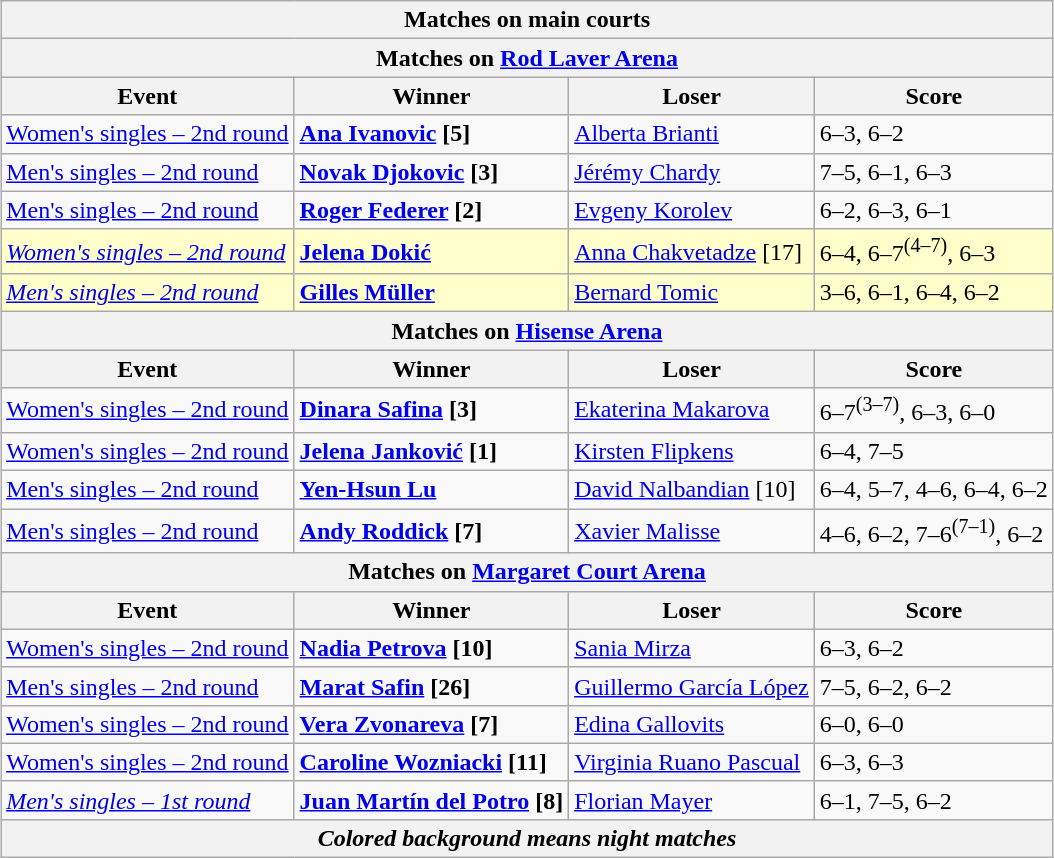<table class="wikitable collapsible uncollapsed" style="margin:auto;">
<tr>
<th colspan=4 style="white-space:nowrap;">Matches on main courts</th>
</tr>
<tr>
<th colspan=4>Matches on <a href='#'>Rod Laver Arena</a></th>
</tr>
<tr>
<th>Event</th>
<th>Winner</th>
<th>Loser</th>
<th>Score</th>
</tr>
<tr>
<td><a href='#'>Women's singles – 2nd round</a></td>
<td> <strong><a href='#'>Ana Ivanovic</a> [5]</strong></td>
<td> <a href='#'>Alberta Brianti</a></td>
<td>6–3, 6–2</td>
</tr>
<tr>
<td><a href='#'>Men's singles – 2nd round</a></td>
<td> <strong><a href='#'>Novak Djokovic</a> [3]</strong></td>
<td> <a href='#'>Jérémy Chardy</a></td>
<td>7–5, 6–1, 6–3</td>
</tr>
<tr>
<td><a href='#'>Men's singles – 2nd round</a></td>
<td> <strong><a href='#'>Roger Federer</a> [2]</strong></td>
<td> <a href='#'>Evgeny Korolev</a></td>
<td>6–2, 6–3, 6–1</td>
</tr>
<tr bgcolor="#FFFFCC">
<td><em><a href='#'>Women's singles – 2nd round</a></em></td>
<td> <strong><a href='#'>Jelena Dokić</a></strong></td>
<td> <a href='#'>Anna Chakvetadze</a> [17]</td>
<td>6–4, 6–7<sup>(4–7)</sup>, 6–3</td>
</tr>
<tr bgcolor="#FFFFCC">
<td><em><a href='#'>Men's singles – 2nd round</a></em></td>
<td> <strong><a href='#'>Gilles Müller</a></strong></td>
<td> <a href='#'>Bernard Tomic</a></td>
<td>3–6, 6–1, 6–4, 6–2</td>
</tr>
<tr>
<th colspan=4><strong>Matches on <a href='#'>Hisense Arena</a></strong></th>
</tr>
<tr>
<th>Event</th>
<th>Winner</th>
<th>Loser</th>
<th>Score</th>
</tr>
<tr>
<td><a href='#'>Women's singles – 2nd round</a></td>
<td> <strong><a href='#'>Dinara Safina</a> [3]</strong></td>
<td> <a href='#'>Ekaterina Makarova</a></td>
<td>6–7<sup>(3–7)</sup>, 6–3, 6–0</td>
</tr>
<tr>
<td><a href='#'>Women's singles – 2nd round</a></td>
<td> <strong><a href='#'>Jelena Janković</a> [1]</strong></td>
<td> <a href='#'>Kirsten Flipkens</a></td>
<td>6–4, 7–5</td>
</tr>
<tr>
<td><a href='#'>Men's singles – 2nd round</a></td>
<td> <strong><a href='#'>Yen-Hsun Lu</a></strong></td>
<td> <a href='#'>David Nalbandian</a> [10]</td>
<td>6–4, 5–7, 4–6, 6–4, 6–2</td>
</tr>
<tr>
<td><a href='#'>Men's singles – 2nd round</a></td>
<td> <strong><a href='#'>Andy Roddick</a> [7]</strong></td>
<td> <a href='#'>Xavier Malisse</a></td>
<td>4–6, 6–2, 7–6<sup>(7–1)</sup>, 6–2</td>
</tr>
<tr>
<th colspan=4>Matches on <a href='#'>Margaret Court Arena</a></th>
</tr>
<tr>
<th>Event</th>
<th>Winner</th>
<th>Loser</th>
<th>Score</th>
</tr>
<tr>
<td><a href='#'>Women's singles – 2nd round</a></td>
<td> <strong><a href='#'>Nadia Petrova</a> [10]</strong></td>
<td> <a href='#'>Sania Mirza</a></td>
<td>6–3, 6–2</td>
</tr>
<tr>
<td><a href='#'>Men's singles – 2nd round</a></td>
<td> <strong><a href='#'>Marat Safin</a> [26]</strong></td>
<td> <a href='#'>Guillermo García López</a></td>
<td>7–5, 6–2, 6–2</td>
</tr>
<tr>
<td><a href='#'>Women's singles – 2nd round</a></td>
<td> <strong><a href='#'>Vera Zvonareva</a> [7]</strong></td>
<td> <a href='#'>Edina Gallovits</a></td>
<td>6–0, 6–0</td>
</tr>
<tr>
<td><a href='#'>Women's singles – 2nd round</a></td>
<td> <strong><a href='#'>Caroline Wozniacki</a> [11]</strong></td>
<td> <a href='#'>Virginia Ruano Pascual</a></td>
<td>6–3, 6–3</td>
</tr>
<tr>
<td><em><a href='#'>Men's singles – 1st round</a></em></td>
<td> <strong><a href='#'>Juan Martín del Potro</a> [8]</strong></td>
<td> <a href='#'>Florian Mayer</a></td>
<td>6–1, 7–5, 6–2</td>
</tr>
<tr>
<th colspan=4><em>Colored background means night matches</em></th>
</tr>
</table>
